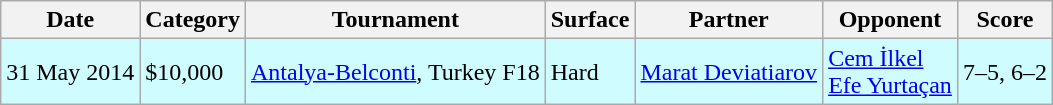<table class="wikitable">
<tr>
<th>Date</th>
<th>Category</th>
<th>Tournament</th>
<th>Surface</th>
<th>Partner</th>
<th>Opponent</th>
<th>Score</th>
</tr>
<tr bgcolor="CFFCFF">
<td>31 May 2014</td>
<td>$10,000</td>
<td><a href='#'>Antalya-Belconti</a>, Turkey F18</td>
<td>Hard</td>
<td> <a href='#'>Marat Deviatiarov</a></td>
<td> <a href='#'>Cem İlkel</a> <br>  <a href='#'>Efe Yurtaçan</a></td>
<td>7–5, 6–2</td>
</tr>
</table>
